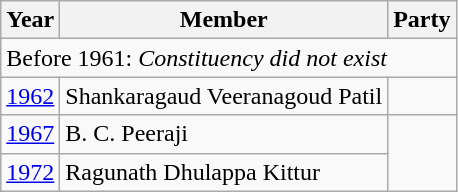<table class="wikitable">
<tr>
<th>Year</th>
<th>Member</th>
<th colspan="2">Party</th>
</tr>
<tr>
<td colspan=4>Before 1961: <em>Constituency did not exist</em></td>
</tr>
<tr>
<td><a href='#'>1962</a></td>
<td>Shankaragaud Veeranagoud Patil</td>
<td></td>
</tr>
<tr>
<td><a href='#'>1967</a></td>
<td>B. C. Peeraji</td>
</tr>
<tr>
<td><a href='#'>1972</a></td>
<td>Ragunath Dhulappa Kittur</td>
</tr>
</table>
